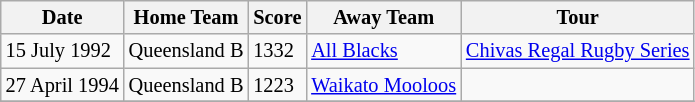<table class="wikitable defaultright col3center col4left" style="bgcolor=#bdb76b; font-size:85%;">
<tr>
<th>Date</th>
<th>Home Team</th>
<th>Score</th>
<th>Away Team</th>
<th>Tour</th>
</tr>
<tr>
<td>15 July 1992</td>
<td>Queensland B </td>
<td>1332</td>
<td> <a href='#'>All Blacks</a></td>
<td><a href='#'>Chivas Regal Rugby Series</a></td>
</tr>
<tr>
<td>27 April 1994</td>
<td>Queensland B </td>
<td>1223</td>
<td> <a href='#'>Waikato Mooloos</a></td>
<td></td>
</tr>
<tr>
</tr>
</table>
